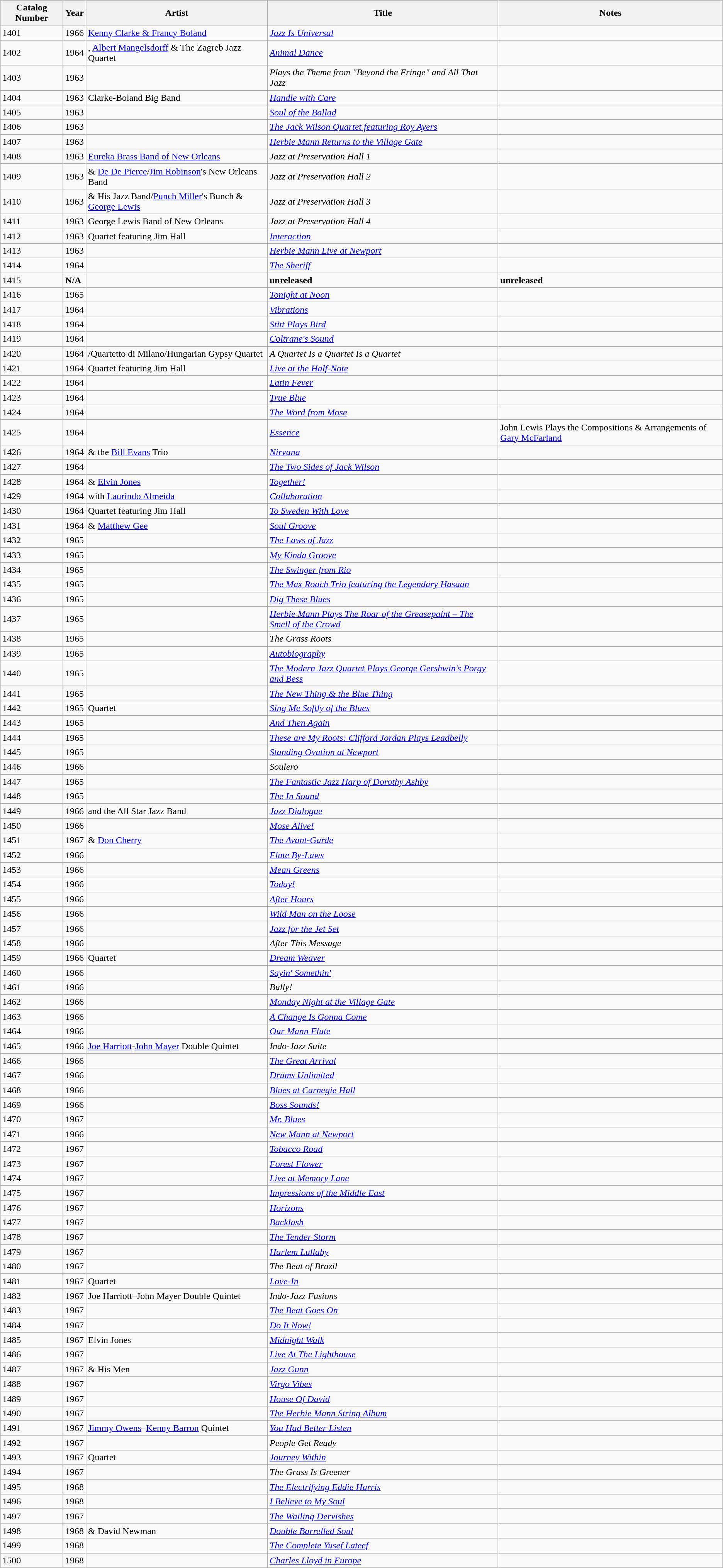<table class="wikitable sortable">
<tr>
<th>Catalog Number</th>
<th>Year</th>
<th>Artist</th>
<th>Title</th>
<th>Notes</th>
</tr>
<tr>
<td>1401</td>
<td>1966</td>
<td><a href='#'>Kenny Clarke & Francy Boland</a></td>
<td><em><a href='#'>Jazz Is Universal</a></em></td>
<td></td>
</tr>
<tr>
<td>1402</td>
<td>1964</td>
<td>, <a href='#'>Albert Mangelsdorff</a> & The Zagreb Jazz Quartet</td>
<td><em><a href='#'>Animal Dance</a></em></td>
<td></td>
</tr>
<tr>
<td>1403</td>
<td>1963</td>
<td></td>
<td><em>Plays the Theme from "Beyond the Fringe" and All That Jazz</em></td>
<td></td>
</tr>
<tr>
<td>1404</td>
<td>1963</td>
<td>Clarke-Boland Big Band</td>
<td><em><a href='#'>Handle with Care</a></em></td>
<td></td>
</tr>
<tr>
<td>1405</td>
<td>1963</td>
<td></td>
<td><em><a href='#'>Soul of the Ballad</a></em></td>
<td></td>
</tr>
<tr>
<td>1406</td>
<td>1963</td>
<td></td>
<td><em><a href='#'>The Jack Wilson Quartet featuring Roy Ayers</a></em></td>
<td></td>
</tr>
<tr>
<td>1407</td>
<td>1963</td>
<td></td>
<td><em><a href='#'>Herbie Mann Returns to the Village Gate</a></em></td>
<td></td>
</tr>
<tr>
<td>1408</td>
<td>1963</td>
<td><a href='#'>Eureka Brass Band of New Orleans</a></td>
<td><em>Jazz at Preservation Hall 1</em></td>
<td></td>
</tr>
<tr>
<td>1409</td>
<td>1963</td>
<td> & <a href='#'>De De Pierce</a>/<a href='#'>Jim Robinson</a>'s New Orleans Band</td>
<td><em>Jazz at Preservation Hall 2</em></td>
<td></td>
</tr>
<tr>
<td>1410</td>
<td>1963</td>
<td> & His Jazz Band/<a href='#'>Punch Miller</a>'s Bunch & <a href='#'>George Lewis</a></td>
<td><em>Jazz at Preservation Hall 3</em></td>
<td></td>
</tr>
<tr>
<td>1411</td>
<td>1963</td>
<td>George Lewis Band of New Orleans</td>
<td><em>Jazz at Preservation Hall 4</em></td>
<td></td>
</tr>
<tr>
<td>1412</td>
<td>1963</td>
<td> Quartet featuring Jim Hall</td>
<td><em><a href='#'>Interaction</a></em></td>
<td></td>
</tr>
<tr>
<td>1413</td>
<td>1963</td>
<td></td>
<td><em><a href='#'>Herbie Mann Live at Newport</a></em></td>
<td></td>
</tr>
<tr>
<td>1414</td>
<td>1964</td>
<td></td>
<td><em><a href='#'>The Sheriff</a></em></td>
<td></td>
</tr>
<tr>
<td>1415</td>
<td><strong>N/A</strong></td>
<td></td>
<td><strong>unreleased</strong></td>
<td><strong>unreleased</strong></td>
</tr>
<tr>
<td>1416</td>
<td>1965</td>
<td></td>
<td><em><a href='#'>Tonight at Noon</a></em></td>
<td></td>
</tr>
<tr>
<td>1417</td>
<td>1964</td>
<td></td>
<td><em><a href='#'>Vibrations</a></em></td>
<td></td>
</tr>
<tr>
<td>1418</td>
<td>1964</td>
<td></td>
<td><em><a href='#'>Stitt Plays Bird</a></em></td>
<td></td>
</tr>
<tr>
<td>1419</td>
<td>1964</td>
<td></td>
<td><em><a href='#'>Coltrane's Sound</a></em></td>
<td></td>
</tr>
<tr>
<td>1420</td>
<td>1964</td>
<td>/Quartetto di Milano/Hungarian Gypsy Quartet</td>
<td><em>A Quartet Is a Quartet Is a Quartet</em></td>
<td></td>
</tr>
<tr>
<td>1421</td>
<td>1964</td>
<td> Quartet featuring Jim Hall</td>
<td><em><a href='#'>Live at the Half-Note</a></em></td>
<td></td>
</tr>
<tr>
<td>1422</td>
<td>1964</td>
<td></td>
<td><em><a href='#'>Latin Fever</a></em></td>
<td></td>
</tr>
<tr>
<td>1423</td>
<td>1964</td>
<td></td>
<td><em><a href='#'>True Blue</a></em></td>
<td></td>
</tr>
<tr>
<td>1424</td>
<td>1964</td>
<td></td>
<td><em><a href='#'>The Word from Mose</a></em></td>
<td></td>
</tr>
<tr>
<td>1425</td>
<td>1964</td>
<td></td>
<td><em><a href='#'>Essence</a></em></td>
<td>John Lewis Plays the Compositions & Arrangements of <a href='#'>Gary McFarland</a></td>
</tr>
<tr>
<td>1426</td>
<td>1964</td>
<td> & the <a href='#'>Bill Evans</a> Trio</td>
<td><em><a href='#'>Nirvana</a></em></td>
<td></td>
</tr>
<tr>
<td>1427</td>
<td>1964</td>
<td></td>
<td><em><a href='#'>The Two Sides of Jack Wilson</a></em></td>
<td></td>
</tr>
<tr>
<td>1428</td>
<td>1964</td>
<td> & <a href='#'>Elvin Jones</a></td>
<td><em><a href='#'>Together!</a></em></td>
<td></td>
</tr>
<tr>
<td>1429</td>
<td>1964</td>
<td> with <a href='#'>Laurindo Almeida</a></td>
<td><em><a href='#'>Collaboration</a></em></td>
<td></td>
</tr>
<tr>
<td>1430</td>
<td>1964</td>
<td> Quartet featuring Jim Hall</td>
<td><em><a href='#'>To Sweden With Love</a></em></td>
<td></td>
</tr>
<tr>
<td>1431</td>
<td>1964</td>
<td> & <a href='#'>Matthew Gee</a></td>
<td><em><a href='#'>Soul Groove</a></em></td>
<td></td>
</tr>
<tr>
<td>1432</td>
<td>1965</td>
<td></td>
<td><em><a href='#'>The Laws of Jazz</a></em></td>
<td></td>
</tr>
<tr>
<td>1433</td>
<td>1965</td>
<td></td>
<td><em><a href='#'>My Kinda Groove</a></em></td>
<td></td>
</tr>
<tr>
<td>1434</td>
<td>1965</td>
<td></td>
<td><em><a href='#'>The Swinger from Rio</a></em></td>
<td></td>
</tr>
<tr>
<td>1435</td>
<td>1965</td>
<td></td>
<td><em><a href='#'>The Max Roach Trio featuring the Legendary Hasaan</a></em></td>
<td></td>
</tr>
<tr>
<td>1436</td>
<td>1965</td>
<td></td>
<td><em><a href='#'>Dig These Blues</a></em></td>
<td></td>
</tr>
<tr>
<td>1437</td>
<td>1965</td>
<td></td>
<td><em><a href='#'>Herbie Mann Plays The Roar of the Greasepaint – The Smell of the Crowd</a></em></td>
<td></td>
</tr>
<tr>
<td>1438</td>
<td>1965</td>
<td></td>
<td><em>The Grass Roots</em></td>
<td></td>
</tr>
<tr>
<td>1439</td>
<td>1965</td>
<td></td>
<td><em><a href='#'>Autobiography</a></em></td>
<td></td>
</tr>
<tr>
<td>1440</td>
<td>1965</td>
<td></td>
<td><em><a href='#'>The Modern Jazz Quartet Plays George Gershwin's Porgy and Bess</a></em></td>
<td></td>
</tr>
<tr>
<td>1441</td>
<td>1965</td>
<td></td>
<td><em><a href='#'>The New Thing & the Blue Thing</a></em></td>
<td></td>
</tr>
<tr>
<td>1442</td>
<td>1965</td>
<td> Quartet</td>
<td><em><a href='#'>Sing Me Softly of the Blues</a></em></td>
<td></td>
</tr>
<tr>
<td>1443</td>
<td>1965</td>
<td></td>
<td><em><a href='#'>And Then Again</a></em></td>
<td></td>
</tr>
<tr>
<td>1444</td>
<td>1965</td>
<td></td>
<td><em><a href='#'>These are My Roots: Clifford Jordan Plays Leadbelly</a></em></td>
<td></td>
</tr>
<tr>
<td>1445</td>
<td>1965</td>
<td></td>
<td><em><a href='#'>Standing Ovation at Newport</a></em></td>
<td></td>
</tr>
<tr>
<td>1446</td>
<td>1966</td>
<td></td>
<td><em>Soulero</em></td>
<td></td>
</tr>
<tr>
<td>1447</td>
<td>1965</td>
<td></td>
<td><em><a href='#'>The Fantastic Jazz Harp of Dorothy Ashby</a></em></td>
<td></td>
</tr>
<tr>
<td>1448</td>
<td>1965</td>
<td></td>
<td><em><a href='#'>The In Sound</a></em></td>
<td></td>
</tr>
<tr>
<td>1449</td>
<td>1966</td>
<td> and the All Star Jazz Band</td>
<td><em><a href='#'>Jazz Dialogue</a></em></td>
<td></td>
</tr>
<tr>
<td>1450</td>
<td>1966</td>
<td></td>
<td><em><a href='#'>Mose Alive!</a></em></td>
<td></td>
</tr>
<tr>
<td>1451</td>
<td>1967</td>
<td> & <a href='#'>Don Cherry</a></td>
<td><em><a href='#'>The Avant-Garde</a></em></td>
<td></td>
</tr>
<tr>
<td>1452</td>
<td>1966</td>
<td></td>
<td><em><a href='#'>Flute By-Laws</a></em></td>
<td></td>
</tr>
<tr>
<td>1453</td>
<td>1966</td>
<td></td>
<td><em><a href='#'>Mean Greens</a></em></td>
<td></td>
</tr>
<tr>
<td>1454</td>
<td>1966</td>
<td></td>
<td><em><a href='#'>Today!</a></em></td>
<td></td>
</tr>
<tr>
<td>1455</td>
<td>1966</td>
<td></td>
<td><em><a href='#'>After Hours</a></em></td>
<td></td>
</tr>
<tr>
<td>1456</td>
<td>1966</td>
<td></td>
<td><em><a href='#'>Wild Man on the Loose</a></em></td>
<td></td>
</tr>
<tr>
<td>1457</td>
<td>1966</td>
<td></td>
<td><em><a href='#'>Jazz for the Jet Set</a></em></td>
<td></td>
</tr>
<tr>
<td>1458</td>
<td>1966</td>
<td></td>
<td><em>After This Message</em></td>
<td></td>
</tr>
<tr>
<td>1459</td>
<td>1966</td>
<td> Quartet</td>
<td><em><a href='#'>Dream Weaver</a></em></td>
<td></td>
</tr>
<tr>
<td>1460</td>
<td>1966</td>
<td></td>
<td><em><a href='#'>Sayin' Somethin'</a></em></td>
<td></td>
</tr>
<tr>
<td>1461</td>
<td>1966</td>
<td></td>
<td><em>Bully!</em></td>
<td></td>
</tr>
<tr>
<td>1462</td>
<td>1966</td>
<td></td>
<td><em><a href='#'>Monday Night at the Village Gate</a></em></td>
<td></td>
</tr>
<tr>
<td>1463</td>
<td>1966</td>
<td></td>
<td><em><a href='#'>A Change Is Gonna Come</a></em></td>
<td></td>
</tr>
<tr>
<td>1464</td>
<td>1966</td>
<td></td>
<td><em><a href='#'>Our Mann Flute</a></em></td>
<td></td>
</tr>
<tr>
<td>1465</td>
<td>1966</td>
<td><a href='#'>Joe Harriott</a>-<a href='#'>John Mayer</a> Double Quintet</td>
<td><em>Indo-Jazz Suite</em></td>
<td></td>
</tr>
<tr>
<td>1466</td>
<td>1966</td>
<td></td>
<td><em><a href='#'>The Great Arrival</a></em></td>
<td></td>
</tr>
<tr>
<td>1467</td>
<td>1966</td>
<td></td>
<td><em><a href='#'>Drums Unlimited</a></em></td>
<td></td>
</tr>
<tr>
<td>1468</td>
<td>1966</td>
<td></td>
<td><em><a href='#'>Blues at Carnegie Hall</a></em></td>
<td></td>
</tr>
<tr>
<td>1469</td>
<td>1966</td>
<td></td>
<td><em><a href='#'>Boss Sounds!</a></em></td>
<td></td>
</tr>
<tr>
<td>1470</td>
<td>1967</td>
<td></td>
<td><em><a href='#'>Mr. Blues</a></em></td>
<td></td>
</tr>
<tr>
<td>1471</td>
<td>1966</td>
<td></td>
<td><em><a href='#'>New Mann at Newport</a></em></td>
<td></td>
</tr>
<tr>
<td>1472</td>
<td>1967</td>
<td></td>
<td><em><a href='#'>Tobacco Road</a></em></td>
<td></td>
</tr>
<tr>
<td>1473</td>
<td>1967</td>
<td></td>
<td><em><a href='#'>Forest Flower</a></em></td>
<td></td>
</tr>
<tr>
<td>1474</td>
<td>1967</td>
<td></td>
<td><em><a href='#'>Live at Memory Lane</a></em></td>
<td></td>
</tr>
<tr>
<td>1475</td>
<td>1967</td>
<td></td>
<td><em><a href='#'>Impressions of the Middle East</a></em></td>
<td></td>
</tr>
<tr>
<td>1476</td>
<td>1967</td>
<td></td>
<td><em><a href='#'>Horizons</a></em></td>
<td></td>
</tr>
<tr>
<td>1477</td>
<td>1967</td>
<td></td>
<td><em><a href='#'>Backlash</a></em></td>
<td></td>
</tr>
<tr>
<td>1478</td>
<td>1967</td>
<td></td>
<td><em><a href='#'>The Tender Storm</a></em></td>
<td></td>
</tr>
<tr>
<td>1479</td>
<td>1967</td>
<td></td>
<td><em><a href='#'>Harlem Lullaby</a></em></td>
<td></td>
</tr>
<tr>
<td>1480</td>
<td>1967</td>
<td></td>
<td><em>The Beat of Brazil</em></td>
<td></td>
</tr>
<tr>
<td>1481</td>
<td>1967</td>
<td> Quartet</td>
<td><em><a href='#'>Love-In</a></em></td>
<td></td>
</tr>
<tr>
<td>1482</td>
<td>1967</td>
<td>Joe Harriott–John Mayer Double Quintet</td>
<td><em>Indo-Jazz Fusions</em></td>
<td></td>
</tr>
<tr>
<td>1483</td>
<td>1967</td>
<td></td>
<td><em><a href='#'>The Beat Goes On</a></em></td>
<td></td>
</tr>
<tr>
<td>1484</td>
<td>1967</td>
<td></td>
<td><em><a href='#'>Do It Now!</a></em></td>
<td></td>
</tr>
<tr>
<td>1485</td>
<td>1967</td>
<td>Elvin Jones</td>
<td><em><a href='#'>Midnight Walk</a></em></td>
<td></td>
</tr>
<tr>
<td>1486</td>
<td>1967</td>
<td></td>
<td><em><a href='#'>Live At The Lighthouse</a></em></td>
<td></td>
</tr>
<tr>
<td>1487</td>
<td>1967</td>
<td> & His Men</td>
<td><em><a href='#'>Jazz Gunn</a></em></td>
<td></td>
</tr>
<tr>
<td>1488</td>
<td>1967</td>
<td></td>
<td><em><a href='#'>Virgo Vibes</a></em></td>
<td></td>
</tr>
<tr>
<td>1489</td>
<td>1967</td>
<td></td>
<td><em><a href='#'>House Of David</a></em></td>
<td></td>
</tr>
<tr>
<td>1490</td>
<td>1967</td>
<td></td>
<td><em><a href='#'>The Herbie Mann String Album</a></em></td>
<td></td>
</tr>
<tr>
<td>1491</td>
<td>1967</td>
<td><a href='#'>Jimmy Owens</a>–<a href='#'>Kenny Barron</a> Quintet</td>
<td><em><a href='#'>You Had Better Listen</a></em></td>
<td></td>
</tr>
<tr>
<td>1492</td>
<td>1967</td>
<td></td>
<td><em>People Get Ready</em></td>
<td></td>
</tr>
<tr>
<td>1493</td>
<td>1967</td>
<td> Quartet</td>
<td><em><a href='#'>Journey Within</a></em></td>
<td></td>
</tr>
<tr>
<td>1494</td>
<td>1967</td>
<td></td>
<td><em>The Grass Is Greener</em></td>
<td></td>
</tr>
<tr>
<td>1495</td>
<td>1968</td>
<td></td>
<td><em><a href='#'>The Electrifying Eddie Harris</a></em></td>
<td></td>
</tr>
<tr>
<td>1496</td>
<td>1968</td>
<td></td>
<td><em><a href='#'>I Believe to My Soul</a></em></td>
<td></td>
</tr>
<tr>
<td>1497</td>
<td>1967</td>
<td></td>
<td><em><a href='#'>The Wailing Dervishes</a></em></td>
<td></td>
</tr>
<tr>
<td>1498</td>
<td>1968</td>
<td> & David Newman</td>
<td><em><a href='#'>Double Barrelled Soul</a></em></td>
<td></td>
</tr>
<tr>
<td>1499</td>
<td>1968</td>
<td></td>
<td><em><a href='#'>The Complete Yusef Lateef</a></em></td>
<td></td>
</tr>
<tr>
<td>1500</td>
<td>1968</td>
<td></td>
<td><em><a href='#'>Charles Lloyd in Europe</a></em></td>
<td></td>
</tr>
</table>
